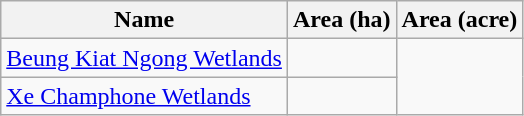<table class="wikitable sortable">
<tr>
<th scope="col" align=left>Name</th>
<th scope="col">Area (ha)</th>
<th scope="col">Area (acre)</th>
</tr>
<tr ---->
<td><a href='#'>Beung Kiat Ngong Wetlands</a></td>
<td></td>
</tr>
<tr ---->
<td><a href='#'>Xe Champhone Wetlands</a></td>
<td></td>
</tr>
</table>
